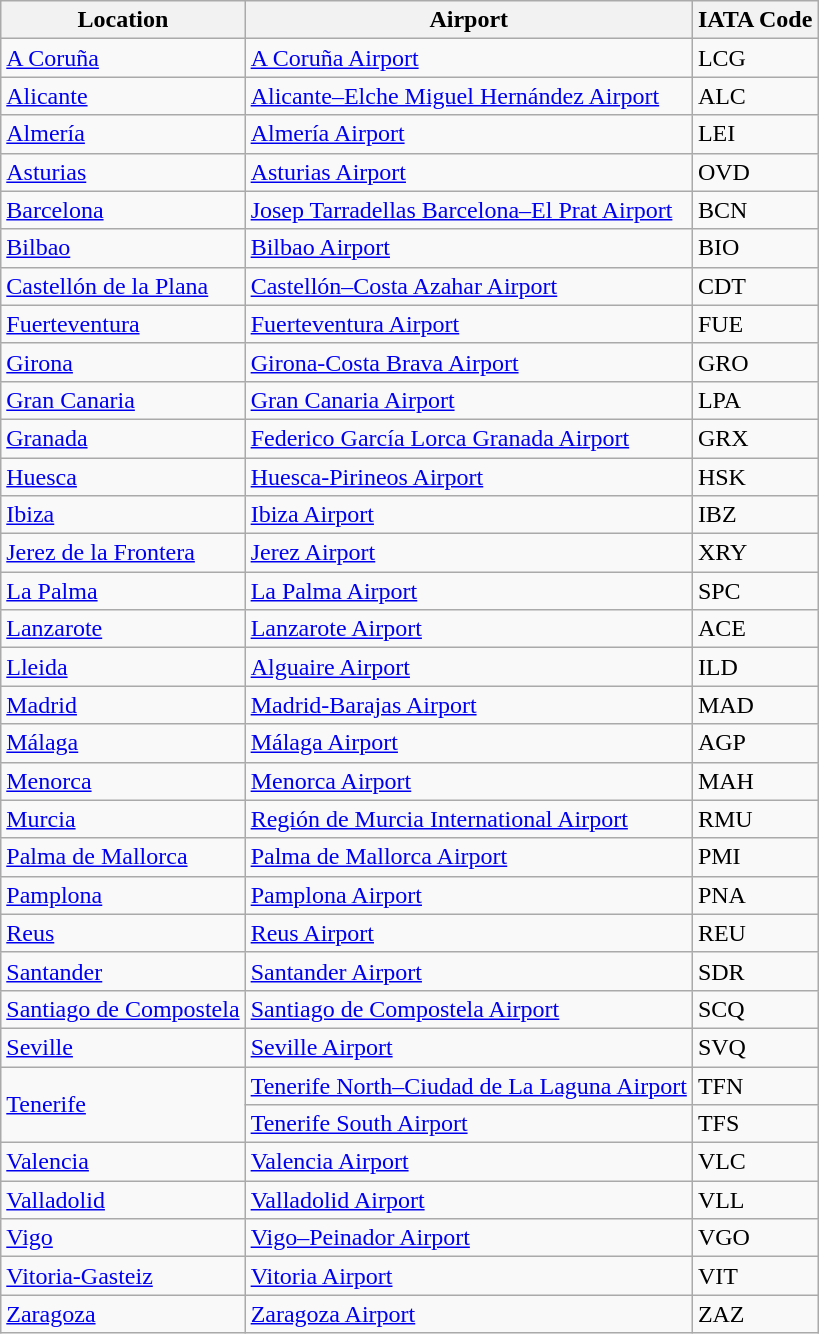<table class="wikitable sortable">
<tr>
<th>Location</th>
<th>Airport</th>
<th>IATA Code</th>
</tr>
<tr>
<td><a href='#'>A Coruña</a></td>
<td><a href='#'>A Coruña Airport</a></td>
<td>LCG</td>
</tr>
<tr>
<td><a href='#'>Alicante</a></td>
<td><a href='#'>Alicante–Elche Miguel Hernández Airport</a></td>
<td>ALC</td>
</tr>
<tr>
<td><a href='#'>Almería</a></td>
<td><a href='#'>Almería Airport</a></td>
<td>LEI</td>
</tr>
<tr>
<td><a href='#'>Asturias</a></td>
<td><a href='#'>Asturias Airport</a></td>
<td>OVD</td>
</tr>
<tr>
<td><a href='#'>Barcelona</a></td>
<td><a href='#'>Josep Tarradellas Barcelona–El Prat Airport</a></td>
<td>BCN</td>
</tr>
<tr>
<td><a href='#'>Bilbao</a></td>
<td><a href='#'>Bilbao Airport</a></td>
<td>BIO</td>
</tr>
<tr>
<td><a href='#'>Castellón de la Plana</a></td>
<td><a href='#'>Castellón–Costa Azahar Airport</a></td>
<td>CDT</td>
</tr>
<tr>
<td><a href='#'>Fuerteventura</a></td>
<td><a href='#'>Fuerteventura Airport</a></td>
<td>FUE</td>
</tr>
<tr>
<td><a href='#'>Girona</a></td>
<td><a href='#'>Girona-Costa Brava Airport</a></td>
<td>GRO</td>
</tr>
<tr>
<td><a href='#'>Gran Canaria</a></td>
<td><a href='#'>Gran Canaria Airport</a></td>
<td>LPA</td>
</tr>
<tr>
<td><a href='#'>Granada</a></td>
<td><a href='#'>Federico García Lorca Granada Airport</a></td>
<td>GRX</td>
</tr>
<tr>
<td><a href='#'>Huesca</a></td>
<td><a href='#'>Huesca-Pirineos Airport</a></td>
<td>HSK</td>
</tr>
<tr>
<td><a href='#'>Ibiza</a></td>
<td><a href='#'>Ibiza Airport</a></td>
<td>IBZ</td>
</tr>
<tr>
<td><a href='#'>Jerez de la Frontera</a></td>
<td><a href='#'>Jerez Airport</a></td>
<td>XRY</td>
</tr>
<tr>
<td><a href='#'>La Palma</a></td>
<td><a href='#'>La Palma Airport</a></td>
<td>SPC</td>
</tr>
<tr>
<td><a href='#'>Lanzarote</a></td>
<td><a href='#'>Lanzarote Airport</a></td>
<td>ACE</td>
</tr>
<tr>
<td><a href='#'>Lleida</a></td>
<td><a href='#'>Alguaire Airport</a></td>
<td>ILD</td>
</tr>
<tr>
<td><a href='#'>Madrid</a></td>
<td><a href='#'>Madrid-Barajas Airport</a></td>
<td>MAD</td>
</tr>
<tr>
<td><a href='#'>Málaga</a></td>
<td><a href='#'>Málaga Airport</a></td>
<td>AGP</td>
</tr>
<tr>
<td><a href='#'>Menorca</a></td>
<td><a href='#'>Menorca Airport</a></td>
<td>MAH</td>
</tr>
<tr>
<td><a href='#'>Murcia</a></td>
<td><a href='#'>Región de Murcia International Airport</a></td>
<td>RMU</td>
</tr>
<tr>
<td><a href='#'>Palma de Mallorca</a></td>
<td><a href='#'>Palma de Mallorca Airport</a></td>
<td>PMI</td>
</tr>
<tr>
<td><a href='#'>Pamplona</a></td>
<td><a href='#'>Pamplona Airport</a></td>
<td>PNA</td>
</tr>
<tr>
<td><a href='#'>Reus</a></td>
<td><a href='#'>Reus Airport</a></td>
<td>REU</td>
</tr>
<tr>
<td><a href='#'>Santander</a></td>
<td><a href='#'>Santander Airport</a></td>
<td>SDR</td>
</tr>
<tr>
<td><a href='#'>Santiago de Compostela</a></td>
<td><a href='#'>Santiago de Compostela Airport</a></td>
<td>SCQ</td>
</tr>
<tr>
<td><a href='#'>Seville</a></td>
<td><a href='#'>Seville Airport</a></td>
<td>SVQ</td>
</tr>
<tr>
<td rowspan=2><a href='#'>Tenerife</a></td>
<td><a href='#'>Tenerife North–Ciudad de La Laguna Airport</a></td>
<td>TFN</td>
</tr>
<tr>
<td><a href='#'>Tenerife South Airport</a></td>
<td>TFS</td>
</tr>
<tr>
<td><a href='#'>Valencia</a></td>
<td><a href='#'>Valencia Airport</a></td>
<td>VLC</td>
</tr>
<tr>
<td><a href='#'>Valladolid</a></td>
<td><a href='#'>Valladolid Airport</a></td>
<td>VLL</td>
</tr>
<tr>
<td><a href='#'>Vigo</a></td>
<td><a href='#'>Vigo–Peinador Airport</a></td>
<td>VGO</td>
</tr>
<tr>
<td><a href='#'>Vitoria-Gasteiz</a></td>
<td><a href='#'>Vitoria Airport</a></td>
<td>VIT</td>
</tr>
<tr>
<td><a href='#'>Zaragoza</a></td>
<td><a href='#'>Zaragoza Airport</a></td>
<td>ZAZ</td>
</tr>
</table>
